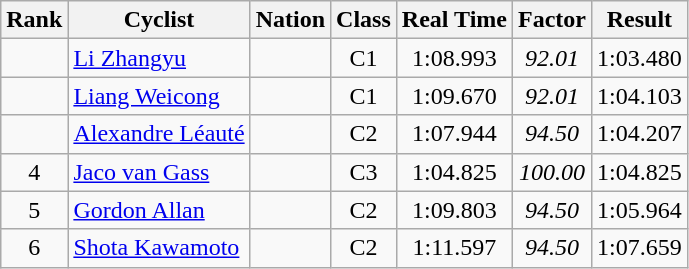<table class="wikitable sortable" style="text-align:center;">
<tr>
<th>Rank</th>
<th>Cyclist</th>
<th>Nation</th>
<th>Class</th>
<th>Real Time</th>
<th>Factor</th>
<th>Result</th>
</tr>
<tr>
<td></td>
<td align=left><a href='#'>Li Zhangyu</a></td>
<td align=left></td>
<td>C1</td>
<td>1:08.993</td>
<td><em>92.01</em></td>
<td>1:03.480</td>
</tr>
<tr>
<td></td>
<td align=left><a href='#'>Liang Weicong</a></td>
<td align=left></td>
<td>C1</td>
<td>1:09.670</td>
<td><em>92.01</em></td>
<td>1:04.103</td>
</tr>
<tr>
<td></td>
<td align=left><a href='#'>Alexandre Léauté</a></td>
<td align=left></td>
<td>C2</td>
<td>1:07.944 </td>
<td><em>94.50</em></td>
<td>1:04.207</td>
</tr>
<tr>
<td>4</td>
<td align=left><a href='#'>Jaco van Gass</a></td>
<td align=left></td>
<td>C3</td>
<td>1:04.825 </td>
<td><em>100.00</em></td>
<td>1:04.825</td>
</tr>
<tr>
<td>5</td>
<td align=left><a href='#'>Gordon Allan</a></td>
<td align=left></td>
<td>C2</td>
<td>1:09.803</td>
<td><em>94.50</em></td>
<td>1:05.964</td>
</tr>
<tr>
<td>6</td>
<td align=left><a href='#'>Shota Kawamoto</a></td>
<td align=left></td>
<td>C2</td>
<td>1:11.597</td>
<td><em>94.50</em></td>
<td>1:07.659</td>
</tr>
</table>
